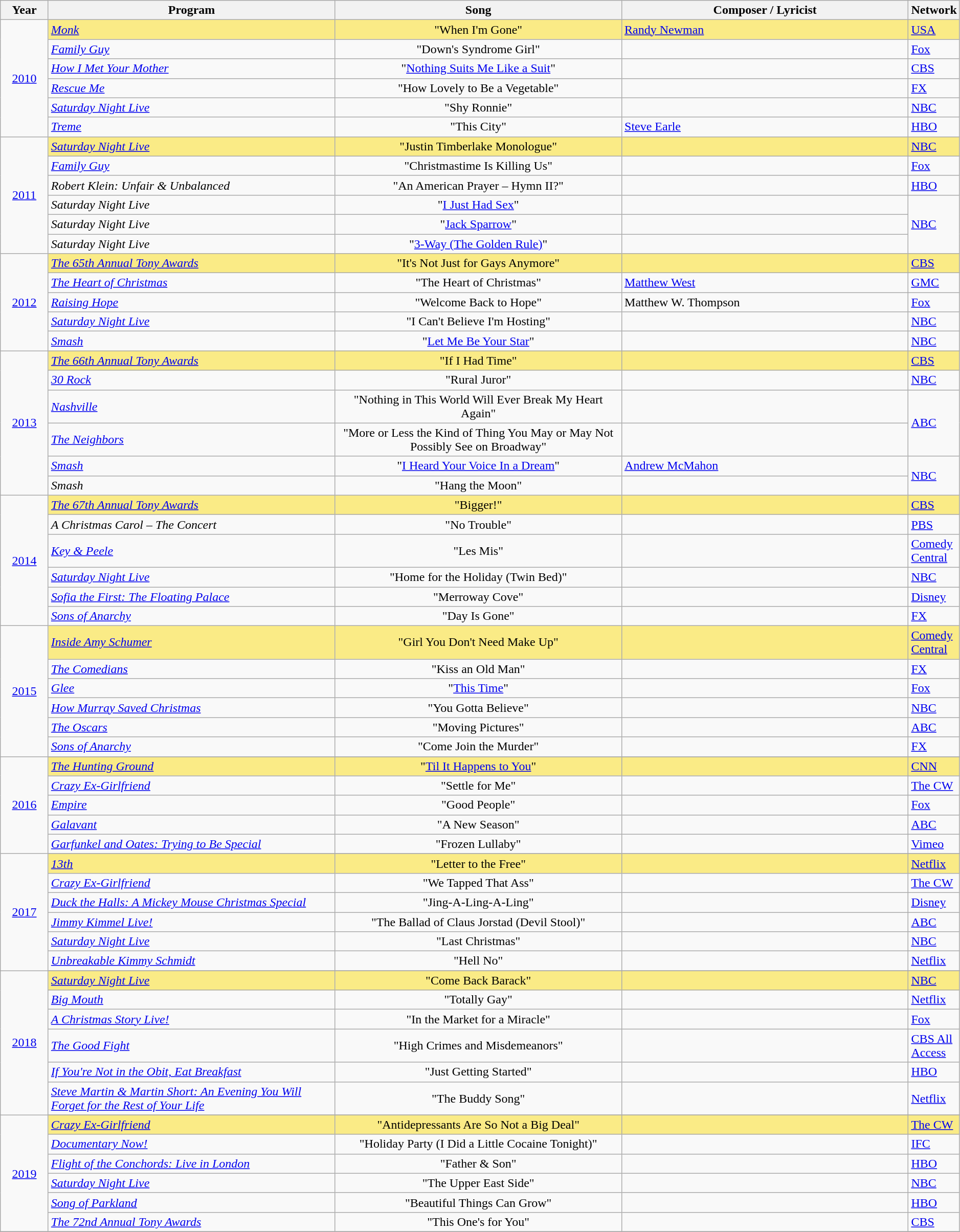<table class="wikitable" style="width:99%;" cellpadding="5">
<tr>
<th width="5%">Year</th>
<th width="30%">Program</th>
<th width="30%">Song</th>
<th width="30%">Composer / Lyricist</th>
<th width="5%">Network</th>
</tr>
<tr>
<td rowspan=6 align=center><a href='#'>2010</a><br></td>
<td style="background:#FAEB86;"><em><a href='#'>Monk</a></em><br></td>
<td style="background:#FAEB86;" align=center>"When I'm Gone"</td>
<td style="background:#FAEB86;"><a href='#'>Randy Newman</a> </td>
<td style="background:#FAEB86;"><a href='#'>USA</a></td>
</tr>
<tr>
<td><em><a href='#'>Family Guy</a></em> <br> </td>
<td align=center>"Down's Syndrome Girl"</td>
<td></td>
<td><a href='#'>Fox</a></td>
</tr>
<tr>
<td><em><a href='#'>How I Met Your Mother</a></em> <br> </td>
<td align=center>"<a href='#'>Nothing Suits Me Like a Suit</a>"</td>
<td></td>
<td><a href='#'>CBS</a></td>
</tr>
<tr>
<td><em><a href='#'>Rescue Me</a></em> <br></td>
<td align=center>"How Lovely to Be a Vegetable"</td>
<td></td>
<td><a href='#'>FX</a></td>
</tr>
<tr>
<td><em><a href='#'>Saturday Night Live</a></em> <br> </td>
<td align=center>"Shy Ronnie"</td>
<td></td>
<td><a href='#'>NBC</a></td>
</tr>
<tr>
<td><em><a href='#'>Treme</a></em> <br> </td>
<td align=center>"This City"</td>
<td><a href='#'>Steve Earle</a> </td>
<td><a href='#'>HBO</a></td>
</tr>
<tr>
<td rowspan=6 align=center><a href='#'>2011</a><br></td>
<td style="background:#FAEB86;"><em><a href='#'>Saturday Night Live</a></em> <br> </td>
<td style="background:#FAEB86;" align=center>"Justin Timberlake Monologue"</td>
<td style="background:#FAEB86;"></td>
<td style="background:#FAEB86;"><a href='#'>NBC</a></td>
</tr>
<tr>
<td><em><a href='#'>Family Guy</a></em> <br> </td>
<td align=center>"Christmastime Is Killing Us"</td>
<td></td>
<td><a href='#'>Fox</a></td>
</tr>
<tr>
<td><em>Robert Klein: Unfair & Unbalanced</em></td>
<td align=center>"An American Prayer – Hymn II?"</td>
<td></td>
<td><a href='#'>HBO</a></td>
</tr>
<tr>
<td><em>Saturday Night Live</em> <br> </td>
<td align=center>"<a href='#'>I Just Had Sex</a>"</td>
<td></td>
<td rowspan=3><a href='#'>NBC</a></td>
</tr>
<tr>
<td><em>Saturday Night Live</em><br> </td>
<td align=center>"<a href='#'>Jack Sparrow</a>"</td>
<td></td>
</tr>
<tr>
<td><em>Saturday Night Live</em> <br></td>
<td align=center>"<a href='#'>3-Way (The Golden Rule)</a>"</td>
<td></td>
</tr>
<tr>
<td rowspan=5 align=center><a href='#'>2012</a><br></td>
<td style="background:#FAEB86;"><em><a href='#'>The 65th Annual Tony Awards</a></em></td>
<td style="background:#FAEB86;" align=center>"It's Not Just for Gays Anymore"</td>
<td style="background:#FAEB86;"></td>
<td style="background:#FAEB86;"><a href='#'>CBS</a></td>
</tr>
<tr>
<td><em><a href='#'>The Heart of Christmas</a></em></td>
<td align=center>"The Heart of Christmas"</td>
<td><a href='#'>Matthew West</a> </td>
<td><a href='#'>GMC</a></td>
</tr>
<tr>
<td><em><a href='#'>Raising Hope</a></em> <br></td>
<td align=center>"Welcome Back to Hope"</td>
<td>Matthew W. Thompson </td>
<td><a href='#'>Fox</a></td>
</tr>
<tr>
<td><em><a href='#'>Saturday Night Live</a></em> <br></td>
<td align=center>"I Can't Believe I'm Hosting"</td>
<td></td>
<td><a href='#'>NBC</a></td>
</tr>
<tr>
<td><em><a href='#'>Smash</a></em> <br></td>
<td align=center>"<a href='#'>Let Me Be Your Star</a>"</td>
<td></td>
<td><a href='#'>NBC</a></td>
</tr>
<tr>
<td rowspan=6 align=center><a href='#'>2013</a><br></td>
<td style="background:#FAEB86;"><em><a href='#'>The 66th Annual Tony Awards</a></em></td>
<td style="background:#FAEB86;" align=center>"If I Had Time"</td>
<td style="background:#FAEB86;"></td>
<td style="background:#FAEB86;"><a href='#'>CBS</a></td>
</tr>
<tr>
<td><em><a href='#'>30 Rock</a></em> <br></td>
<td align=center>"Rural Juror"</td>
<td></td>
<td><a href='#'>NBC</a></td>
</tr>
<tr>
<td><em><a href='#'>Nashville</a></em><br></td>
<td align=center>"Nothing in This World Will Ever Break My Heart Again"</td>
<td></td>
<td rowspan=2><a href='#'>ABC</a></td>
</tr>
<tr>
<td><em><a href='#'>The Neighbors</a></em><br></td>
<td align=center>"More or Less the Kind of Thing You May or May Not Possibly See on Broadway"</td>
<td></td>
</tr>
<tr>
<td><em><a href='#'>Smash</a></em> <br></td>
<td align=center>"<a href='#'>I Heard Your Voice In a Dream</a>"</td>
<td><a href='#'>Andrew McMahon</a> </td>
<td rowspan=2><a href='#'>NBC</a></td>
</tr>
<tr>
<td><em>Smash</em> <br></td>
<td align=center>"Hang the Moon"</td>
<td></td>
</tr>
<tr>
<td rowspan=6 align=center><a href='#'>2014</a><br></td>
<td style="background:#FAEB86;"><em><a href='#'>The 67th Annual Tony Awards</a></em></td>
<td style="background:#FAEB86;" align=center>"Bigger!"</td>
<td style="background:#FAEB86;"></td>
<td style="background:#FAEB86;"><a href='#'>CBS</a></td>
</tr>
<tr>
<td><em>A Christmas Carol – The Concert</em></td>
<td align=center>"No Trouble"</td>
<td></td>
<td><a href='#'>PBS</a></td>
</tr>
<tr>
<td><em><a href='#'>Key & Peele</a></em> <br></td>
<td align=center>"Les Mis"</td>
<td></td>
<td><a href='#'>Comedy Central</a></td>
</tr>
<tr>
<td><em><a href='#'>Saturday Night Live</a></em> <br></td>
<td align=center>"Home for the Holiday (Twin Bed)"</td>
<td></td>
<td><a href='#'>NBC</a></td>
</tr>
<tr>
<td><em><a href='#'>Sofia the First: The Floating Palace</a></em></td>
<td align=center>"Merroway Cove"</td>
<td></td>
<td><a href='#'>Disney</a></td>
</tr>
<tr>
<td><em><a href='#'>Sons of Anarchy</a></em> <br></td>
<td align=center>"Day Is Gone"</td>
<td></td>
<td><a href='#'>FX</a></td>
</tr>
<tr>
<td rowspan=6 align=center><a href='#'>2015</a><br></td>
<td style="background:#FAEB86;"><em><a href='#'>Inside Amy Schumer</a></em> <br></td>
<td style="background:#FAEB86;" align=center>"Girl You Don't Need Make Up"</td>
<td style="background:#FAEB86;"></td>
<td style="background:#FAEB86;"><a href='#'>Comedy Central</a></td>
</tr>
<tr>
<td><em><a href='#'>The Comedians</a></em> <br></td>
<td align=center>"Kiss an Old Man"</td>
<td></td>
<td><a href='#'>FX</a></td>
</tr>
<tr>
<td><em><a href='#'>Glee</a></em><br></td>
<td align=center>"<a href='#'>This Time</a>"</td>
<td></td>
<td><a href='#'>Fox</a></td>
</tr>
<tr>
<td><em><a href='#'>How Murray Saved Christmas</a></em></td>
<td align=center>"You Gotta Believe"</td>
<td></td>
<td><a href='#'>NBC</a></td>
</tr>
<tr>
<td><em><a href='#'>The Oscars</a></em></td>
<td align=center>"Moving Pictures"</td>
<td></td>
<td><a href='#'>ABC</a></td>
</tr>
<tr>
<td><em><a href='#'>Sons of Anarchy</a></em> <br></td>
<td align=center>"Come Join the Murder"</td>
<td></td>
<td><a href='#'>FX</a></td>
</tr>
<tr>
<td rowspan=6 align=center><a href='#'>2016</a><br></td>
</tr>
<tr style="background:#FAEB86;">
<td><em><a href='#'>The Hunting Ground</a></em></td>
<td align=center>"<a href='#'>Til It Happens to You</a>"</td>
<td></td>
<td><a href='#'>CNN</a></td>
</tr>
<tr>
<td><em><a href='#'>Crazy Ex-Girlfriend</a></em><br></td>
<td align=center>"Settle for Me"</td>
<td></td>
<td><a href='#'>The CW</a></td>
</tr>
<tr>
<td><em><a href='#'>Empire</a></em><br></td>
<td align=center>"Good People"</td>
<td></td>
<td><a href='#'>Fox</a></td>
</tr>
<tr>
<td><em><a href='#'>Galavant</a></em><br></td>
<td align=center>"A New Season"</td>
<td></td>
<td><a href='#'>ABC</a></td>
</tr>
<tr>
<td><em><a href='#'>Garfunkel and Oates: Trying to Be Special</a></em></td>
<td align=center>"Frozen Lullaby"</td>
<td></td>
<td><a href='#'>Vimeo</a></td>
</tr>
<tr>
<td rowspan=7 align=center><a href='#'>2017</a><br></td>
</tr>
<tr style="background:#FAEB86;">
<td><em><a href='#'>13th</a></em></td>
<td align=center>"Letter to the Free"</td>
<td></td>
<td><a href='#'>Netflix</a></td>
</tr>
<tr>
<td><em><a href='#'>Crazy Ex-Girlfriend</a></em><br></td>
<td align=center>"We Tapped That Ass"</td>
<td></td>
<td><a href='#'>The CW</a></td>
</tr>
<tr>
<td><em><a href='#'>Duck the Halls: A Mickey Mouse Christmas Special</a></em></td>
<td align=center>"Jing-A-Ling-A-Ling"</td>
<td></td>
<td><a href='#'>Disney</a></td>
</tr>
<tr>
<td><em><a href='#'>Jimmy Kimmel Live!</a></em><br></td>
<td align=center>"The Ballad of Claus Jorstad (Devil Stool)"</td>
<td></td>
<td><a href='#'>ABC</a></td>
</tr>
<tr>
<td><em><a href='#'>Saturday Night Live</a></em><br></td>
<td align=center>"Last Christmas"</td>
<td></td>
<td><a href='#'>NBC</a></td>
</tr>
<tr>
<td><em><a href='#'>Unbreakable Kimmy Schmidt</a></em><br></td>
<td align=center>"Hell No"</td>
<td></td>
<td><a href='#'>Netflix</a></td>
</tr>
<tr>
<td rowspan=7 align=center><a href='#'>2018</a><br></td>
</tr>
<tr style="background:#FAEB86;">
<td><em><a href='#'>Saturday Night Live</a></em><br></td>
<td align=center>"Come Back Barack"</td>
<td></td>
<td><a href='#'>NBC</a></td>
</tr>
<tr>
<td><em><a href='#'>Big Mouth</a></em><br></td>
<td align=center>"Totally Gay"</td>
<td></td>
<td><a href='#'>Netflix</a></td>
</tr>
<tr>
<td><em><a href='#'>A Christmas Story Live!</a></em></td>
<td align=center>"In the Market for a Miracle"</td>
<td></td>
<td><a href='#'>Fox</a></td>
</tr>
<tr>
<td><em><a href='#'>The Good Fight</a></em><br></td>
<td align=center>"High Crimes and Misdemeanors"</td>
<td></td>
<td><a href='#'>CBS All Access</a></td>
</tr>
<tr>
<td><em><a href='#'>If You're Not in the Obit, Eat Breakfast</a></em></td>
<td align=center>"Just Getting Started"</td>
<td></td>
<td><a href='#'>HBO</a></td>
</tr>
<tr>
<td><em><a href='#'>Steve Martin & Martin Short: An Evening You Will Forget for the Rest of Your Life</a></em></td>
<td align=center>"The Buddy Song"</td>
<td></td>
<td><a href='#'>Netflix</a></td>
</tr>
<tr>
<td rowspan=7 style="text-align:center"><a href='#'>2019</a><br></td>
</tr>
<tr style="background:#FAEB86;">
<td><em><a href='#'>Crazy Ex-Girlfriend</a></em><br></td>
<td align=center>"Antidepressants Are So Not a Big Deal"</td>
<td></td>
<td><a href='#'>The CW</a></td>
</tr>
<tr>
<td><em><a href='#'>Documentary Now!</a></em><br></td>
<td align=center>"Holiday Party (I Did a Little Cocaine Tonight)"</td>
<td></td>
<td><a href='#'>IFC</a></td>
</tr>
<tr>
<td><em><a href='#'>Flight of the Conchords: Live in London</a></em></td>
<td align=center>"Father & Son"</td>
<td></td>
<td><a href='#'>HBO</a></td>
</tr>
<tr>
<td><em><a href='#'>Saturday Night Live</a></em><br></td>
<td align=center>"The Upper East Side"</td>
<td></td>
<td><a href='#'>NBC</a></td>
</tr>
<tr>
<td><em><a href='#'>Song of Parkland</a></em></td>
<td align=center>"Beautiful Things Can Grow"</td>
<td></td>
<td><a href='#'>HBO</a></td>
</tr>
<tr>
<td><em><a href='#'>The 72nd Annual Tony Awards</a></em></td>
<td align=center>"This One's for You"</td>
<td></td>
<td><a href='#'>CBS</a></td>
</tr>
<tr>
</tr>
</table>
